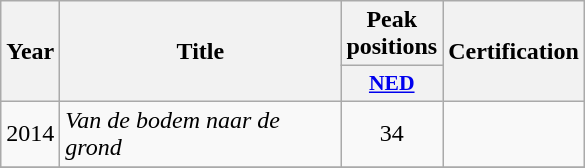<table class="wikitable">
<tr>
<th rowspan="2" style="text-align:center; width:10px;">Year</th>
<th rowspan="2" style="text-align:center; width:180px;">Title</th>
<th style="text-align:center; width:20px;">Peak positions</th>
<th rowspan="2" style="text-align:center; width:70px;">Certification</th>
</tr>
<tr>
<th scope="col" style="width:3em;font-size:90%;"><a href='#'>NED</a><br></th>
</tr>
<tr>
<td style="text-align:center;">2014</td>
<td><em>Van de bodem naar de grond</em></td>
<td style="text-align:center;">34</td>
<td style="text-align:center;"></td>
</tr>
<tr>
</tr>
</table>
